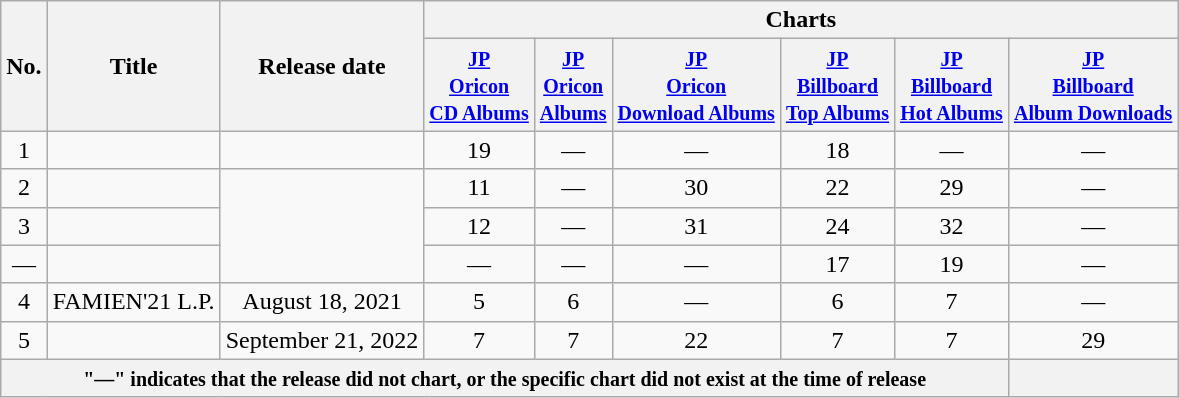<table class="wikitable" style="text-align:center; font-size:;">
<tr>
<th rowspan="2">No.</th>
<th rowspan="2">Title</th>
<th rowspan="2">Release date</th>
<th colspan="6">Charts</th>
</tr>
<tr>
<th><small><a href='#'>JP<br>Oricon<br>CD Albums</a><br></small></th>
<th><small><a href='#'>JP<br>Oricon<br>Albums</a></small></th>
<th><small><a href='#'>JP<br>Oricon<br>Download Albums</a></small></th>
<th><small><a href='#'>JP <br>Billboard<br>Top Albums</a><br></small></th>
<th><small><a href='#'>JP <br>Billboard<br>Hot Albums</a><br></small></th>
<th><small><a href='#'>JP <br>Billboard<br>Album Downloads</a><br></small></th>
</tr>
<tr>
<td>1</td>
<td></td>
<td></td>
<td>19</td>
<td>—</td>
<td>—</td>
<td>18</td>
<td>—</td>
<td>—</td>
</tr>
<tr>
<td>2</td>
<td></td>
<td rowspan="3"></td>
<td>11</td>
<td>—</td>
<td>30</td>
<td>22</td>
<td>29</td>
<td>—</td>
</tr>
<tr>
<td>3</td>
<td></td>
<td>12</td>
<td>—</td>
<td>31</td>
<td>24</td>
<td>32</td>
<td>—</td>
</tr>
<tr>
<td>—</td>
<td></td>
<td>—</td>
<td>—</td>
<td>—</td>
<td>17</td>
<td>19</td>
<td>—</td>
</tr>
<tr>
<td>4</td>
<td>FAMIEN'21 L.P.</td>
<td>August 18, 2021</td>
<td>5</td>
<td>6</td>
<td>—</td>
<td>6</td>
<td>7</td>
<td>—</td>
</tr>
<tr>
<td>5</td>
<td></td>
<td>September 21, 2022</td>
<td>7</td>
<td>7</td>
<td>22</td>
<td>7</td>
<td>7</td>
<td>29</td>
</tr>
<tr>
<th colspan="8"><small>"—" indicates that the release did not chart, or the specific chart did not exist at the time of release</small></th>
<th></th>
</tr>
</table>
